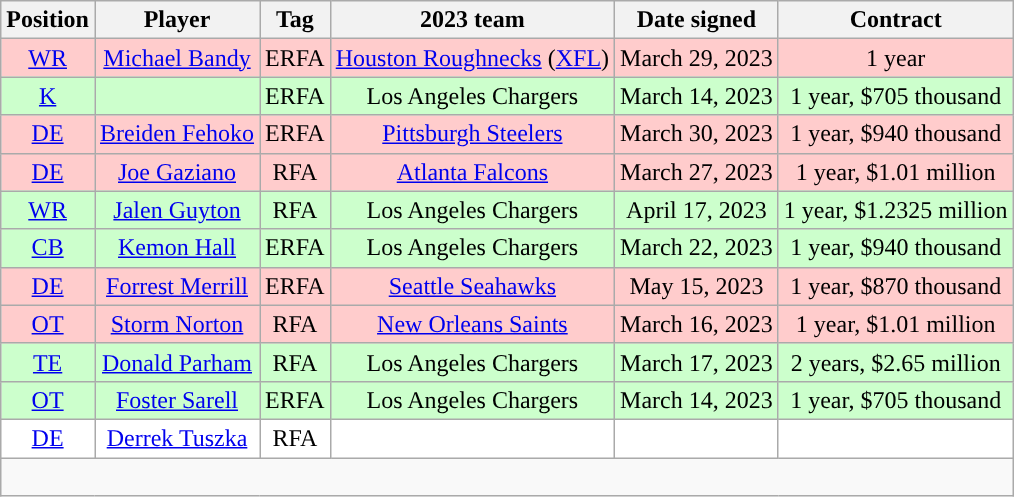<table class="wikitable" style="text-align:center">
<tr>
<th>Position</th>
<th>Player</th>
<th>Tag</th>
<th>2023 team</th>
<th>Date signed</th>
<th>Contract</th>
</tr>
<tr style="background:#fcc">
<td><a href='#'>WR</a></td>
<td><a href='#'>Michael Bandy</a></td>
<td>ERFA</td>
<td><a href='#'>Houston Roughnecks</a> (<a href='#'>XFL</a>)</td>
<td>March 29, 2023</td>
<td>1 year</td>
</tr>
<tr style="background:#cfc">
<td><a href='#'>K</a></td>
<td></td>
<td>ERFA</td>
<td>Los Angeles Chargers</td>
<td>March 14, 2023</td>
<td>1 year, $705 thousand</td>
</tr>
<tr style="background:#fcc">
<td><a href='#'>DE</a></td>
<td><a href='#'>Breiden Fehoko</a></td>
<td>ERFA</td>
<td><a href='#'>Pittsburgh Steelers</a></td>
<td>March 30, 2023</td>
<td>1 year, $940 thousand</td>
</tr>
<tr style="background:#fcc">
<td><a href='#'>DE</a></td>
<td><a href='#'>Joe Gaziano</a></td>
<td>RFA</td>
<td><a href='#'>Atlanta Falcons</a></td>
<td>March 27, 2023</td>
<td>1 year, $1.01 million</td>
</tr>
<tr style="background:#cfc">
<td><a href='#'>WR</a></td>
<td><a href='#'>Jalen Guyton</a></td>
<td>RFA</td>
<td>Los Angeles Chargers</td>
<td>April 17, 2023</td>
<td>1 year, $1.2325 million</td>
</tr>
<tr style="background:#cfc">
<td><a href='#'>CB</a></td>
<td><a href='#'>Kemon Hall</a></td>
<td>ERFA</td>
<td>Los Angeles Chargers</td>
<td>March 22, 2023</td>
<td>1 year, $940 thousand</td>
</tr>
<tr style="background:#fcc">
<td><a href='#'>DE</a></td>
<td><a href='#'>Forrest Merrill</a></td>
<td>ERFA</td>
<td><a href='#'>Seattle Seahawks</a></td>
<td>May 15, 2023</td>
<td>1 year, $870 thousand</td>
</tr>
<tr style="background:#fcc">
<td><a href='#'>OT</a></td>
<td><a href='#'>Storm Norton</a></td>
<td>RFA</td>
<td><a href='#'>New Orleans Saints</a></td>
<td>March 16, 2023</td>
<td>1 year, $1.01 million</td>
</tr>
<tr style="background:#cfc">
<td><a href='#'>TE</a></td>
<td><a href='#'>Donald Parham</a></td>
<td>RFA</td>
<td>Los Angeles Chargers</td>
<td>March 17, 2023</td>
<td>2 years, $2.65 million</td>
</tr>
<tr style="background:#cfc">
<td><a href='#'>OT</a></td>
<td><a href='#'>Foster Sarell</a></td>
<td>ERFA</td>
<td>Los Angeles Chargers</td>
<td>March 14, 2023</td>
<td>1 year, $705 thousand</td>
</tr>
<tr style="background:#fff">
<td><a href='#'>DE</a></td>
<td><a href='#'>Derrek Tuszka</a></td>
<td>RFA</td>
<td></td>
<td></td>
<td></td>
</tr>
<tr>
<td colspan=6><br></td>
</tr>
</table>
